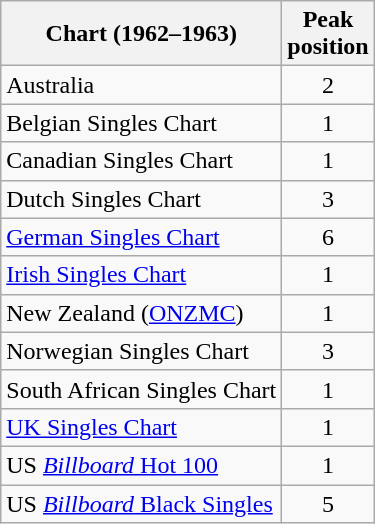<table class="wikitable sortable">
<tr>
<th>Chart (1962–1963)</th>
<th>Peak<br>position</th>
</tr>
<tr>
<td align="left">Australia</td>
<td style="text-align:center;">2</td>
</tr>
<tr>
<td align="left">Belgian Singles Chart</td>
<td style="text-align:center;">1</td>
</tr>
<tr>
<td align="left">Canadian Singles Chart</td>
<td style="text-align:center;">1</td>
</tr>
<tr>
<td align="left">Dutch Singles Chart</td>
<td style="text-align:center;">3</td>
</tr>
<tr>
<td align="left"><a href='#'>German Singles Chart</a></td>
<td style="text-align:center;">6</td>
</tr>
<tr>
<td align="left"><a href='#'>Irish Singles Chart</a></td>
<td style="text-align:center;">1</td>
</tr>
<tr>
<td align="left">New Zealand (<a href='#'>ONZMC</a>)</td>
<td style="text-align:center;">1</td>
</tr>
<tr>
<td align="left">Norwegian Singles Chart</td>
<td style="text-align:center;">3</td>
</tr>
<tr>
<td align="left">South African Singles Chart</td>
<td style="text-align:center;">1</td>
</tr>
<tr>
<td align="left"><a href='#'>UK Singles Chart</a></td>
<td style="text-align:center;">1</td>
</tr>
<tr>
<td align="left">US <a href='#'><em>Billboard</em> Hot 100</a></td>
<td style="text-align:center;">1</td>
</tr>
<tr>
<td align="left">US <a href='#'><em>Billboard</em> Black Singles</a></td>
<td style="text-align:center;">5</td>
</tr>
</table>
